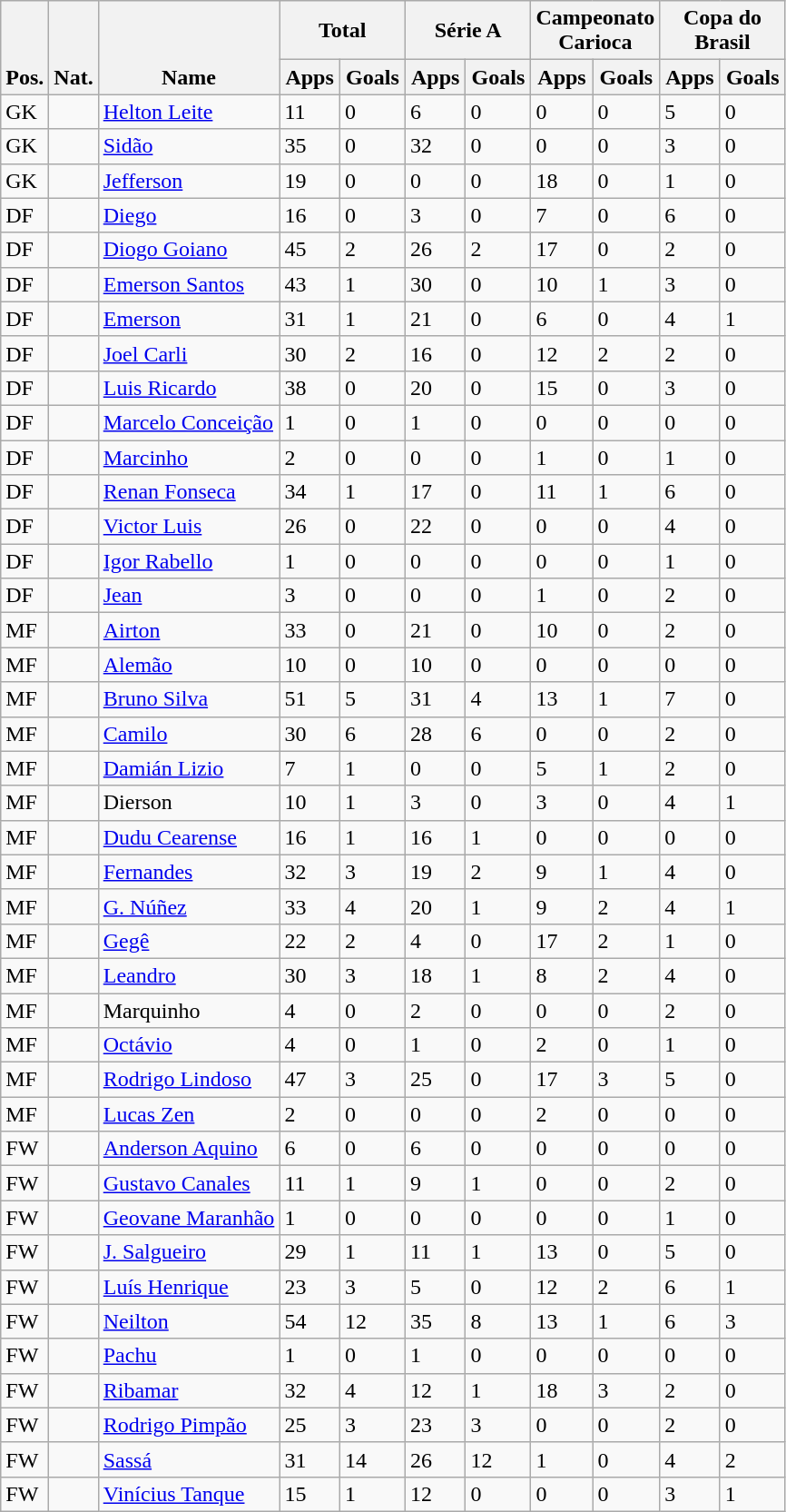<table class="wikitable" style= width: 75%;>
<tr>
<th rowspan="2" valign="bottom" "text-align: center;">Pos.</th>
<th rowspan="2" valign="bottom" "text-align: left;">Nat.</th>
<th rowspan="2" valign="bottom" "text-align: left;">Name</th>
<th colspan="2" width="85" "text-align: center;">Total</th>
<th colspan="2" width="85" "text-align: center;">Série A</th>
<th colspan="2" width="85" "text-align: center;">Campeonato Carioca</th>
<th colspan="2" width="85" "text-align: center;">Copa do Brasil</th>
</tr>
<tr>
<th>Apps</th>
<th>Goals</th>
<th>Apps</th>
<th>Goals</th>
<th>Apps</th>
<th>Goals</th>
<th>Apps</th>
<th>Goals</th>
</tr>
<tr>
<td>GK</td>
<td></td>
<td><a href='#'>Helton Leite</a></td>
<td>11</td>
<td>0</td>
<td>6</td>
<td>0</td>
<td>0</td>
<td>0</td>
<td>5</td>
<td>0</td>
</tr>
<tr>
<td>GK</td>
<td></td>
<td><a href='#'>Sidão</a></td>
<td>35</td>
<td>0</td>
<td>32</td>
<td>0</td>
<td>0</td>
<td>0</td>
<td>3</td>
<td>0</td>
</tr>
<tr>
<td>GK</td>
<td></td>
<td><a href='#'>Jefferson</a></td>
<td>19</td>
<td>0</td>
<td>0</td>
<td>0</td>
<td>18</td>
<td>0</td>
<td>1</td>
<td>0</td>
</tr>
<tr>
<td>DF</td>
<td></td>
<td><a href='#'>Diego</a></td>
<td>16</td>
<td>0</td>
<td>3</td>
<td>0</td>
<td>7</td>
<td>0</td>
<td>6</td>
<td>0</td>
</tr>
<tr>
<td>DF</td>
<td></td>
<td><a href='#'>Diogo Goiano</a></td>
<td>45</td>
<td>2</td>
<td>26</td>
<td>2</td>
<td>17</td>
<td>0</td>
<td>2</td>
<td>0</td>
</tr>
<tr>
<td>DF</td>
<td></td>
<td><a href='#'>Emerson Santos</a></td>
<td>43</td>
<td>1</td>
<td>30</td>
<td>0</td>
<td>10</td>
<td>1</td>
<td>3</td>
<td>0</td>
</tr>
<tr>
<td>DF</td>
<td></td>
<td><a href='#'>Emerson</a></td>
<td>31</td>
<td>1</td>
<td>21</td>
<td>0</td>
<td>6</td>
<td>0</td>
<td>4</td>
<td>1</td>
</tr>
<tr>
<td>DF</td>
<td></td>
<td><a href='#'>Joel Carli</a></td>
<td>30</td>
<td>2</td>
<td>16</td>
<td>0</td>
<td>12</td>
<td>2</td>
<td>2</td>
<td>0</td>
</tr>
<tr>
<td>DF</td>
<td></td>
<td><a href='#'>Luis Ricardo</a></td>
<td>38</td>
<td>0</td>
<td>20</td>
<td>0</td>
<td>15</td>
<td>0</td>
<td>3</td>
<td>0</td>
</tr>
<tr>
<td>DF</td>
<td></td>
<td><a href='#'>Marcelo Conceição</a></td>
<td>1</td>
<td>0</td>
<td>1</td>
<td>0</td>
<td>0</td>
<td>0</td>
<td>0</td>
<td>0</td>
</tr>
<tr>
<td>DF</td>
<td></td>
<td><a href='#'>Marcinho</a></td>
<td>2</td>
<td>0</td>
<td>0</td>
<td>0</td>
<td>1</td>
<td>0</td>
<td>1</td>
<td>0</td>
</tr>
<tr>
<td>DF</td>
<td></td>
<td><a href='#'>Renan Fonseca</a></td>
<td>34</td>
<td>1</td>
<td>17</td>
<td>0</td>
<td>11</td>
<td>1</td>
<td>6</td>
<td>0</td>
</tr>
<tr>
<td>DF</td>
<td></td>
<td><a href='#'>Victor Luis</a></td>
<td>26</td>
<td>0</td>
<td>22</td>
<td>0</td>
<td>0</td>
<td>0</td>
<td>4</td>
<td>0</td>
</tr>
<tr>
<td>DF</td>
<td></td>
<td><a href='#'>Igor Rabello</a></td>
<td>1</td>
<td>0</td>
<td>0</td>
<td>0</td>
<td>0</td>
<td>0</td>
<td>1</td>
<td>0</td>
</tr>
<tr>
<td>DF</td>
<td></td>
<td><a href='#'>Jean</a></td>
<td>3</td>
<td>0</td>
<td>0</td>
<td>0</td>
<td>1</td>
<td>0</td>
<td>2</td>
<td>0</td>
</tr>
<tr>
<td>MF</td>
<td></td>
<td><a href='#'>Airton</a></td>
<td>33</td>
<td>0</td>
<td>21</td>
<td>0</td>
<td>10</td>
<td>0</td>
<td>2</td>
<td>0</td>
</tr>
<tr>
<td>MF</td>
<td></td>
<td><a href='#'>Alemão</a></td>
<td>10</td>
<td>0</td>
<td>10</td>
<td>0</td>
<td>0</td>
<td>0</td>
<td>0</td>
<td>0</td>
</tr>
<tr>
<td>MF</td>
<td></td>
<td><a href='#'>Bruno Silva</a></td>
<td>51</td>
<td>5</td>
<td>31</td>
<td>4</td>
<td>13</td>
<td>1</td>
<td>7</td>
<td>0</td>
</tr>
<tr>
<td>MF</td>
<td></td>
<td><a href='#'>Camilo</a></td>
<td>30</td>
<td>6</td>
<td>28</td>
<td>6</td>
<td>0</td>
<td>0</td>
<td>2</td>
<td>0</td>
</tr>
<tr>
<td>MF</td>
<td></td>
<td><a href='#'>Damián Lizio</a></td>
<td>7</td>
<td>1</td>
<td>0</td>
<td>0</td>
<td>5</td>
<td>1</td>
<td>2</td>
<td>0</td>
</tr>
<tr>
<td>MF</td>
<td></td>
<td>Dierson</td>
<td>10</td>
<td>1</td>
<td>3</td>
<td>0</td>
<td>3</td>
<td>0</td>
<td>4</td>
<td>1</td>
</tr>
<tr>
<td>MF</td>
<td></td>
<td><a href='#'>Dudu Cearense</a></td>
<td>16</td>
<td>1</td>
<td>16</td>
<td>1</td>
<td>0</td>
<td>0</td>
<td>0</td>
<td>0</td>
</tr>
<tr>
<td>MF</td>
<td></td>
<td><a href='#'>Fernandes</a></td>
<td>32</td>
<td>3</td>
<td>19</td>
<td>2</td>
<td>9</td>
<td>1</td>
<td>4</td>
<td>0</td>
</tr>
<tr>
<td>MF</td>
<td></td>
<td><a href='#'>G. Núñez</a></td>
<td>33</td>
<td>4</td>
<td>20</td>
<td>1</td>
<td>9</td>
<td>2</td>
<td>4</td>
<td>1</td>
</tr>
<tr>
<td>MF</td>
<td></td>
<td><a href='#'>Gegê</a></td>
<td>22</td>
<td>2</td>
<td>4</td>
<td>0</td>
<td>17</td>
<td>2</td>
<td>1</td>
<td>0</td>
</tr>
<tr>
<td>MF</td>
<td></td>
<td><a href='#'>Leandro</a></td>
<td>30</td>
<td>3</td>
<td>18</td>
<td>1</td>
<td>8</td>
<td>2</td>
<td>4</td>
<td>0</td>
</tr>
<tr>
<td>MF</td>
<td></td>
<td>Marquinho</td>
<td>4</td>
<td>0</td>
<td>2</td>
<td>0</td>
<td>0</td>
<td>0</td>
<td>2</td>
<td>0</td>
</tr>
<tr>
<td>MF</td>
<td></td>
<td><a href='#'>Octávio</a></td>
<td>4</td>
<td>0</td>
<td>1</td>
<td>0</td>
<td>2</td>
<td>0</td>
<td>1</td>
<td>0</td>
</tr>
<tr>
<td>MF</td>
<td></td>
<td><a href='#'>Rodrigo Lindoso</a></td>
<td>47</td>
<td>3</td>
<td>25</td>
<td>0</td>
<td>17</td>
<td>3</td>
<td>5</td>
<td>0</td>
</tr>
<tr>
<td>MF</td>
<td></td>
<td><a href='#'>Lucas Zen</a></td>
<td>2</td>
<td>0</td>
<td>0</td>
<td>0</td>
<td>2</td>
<td>0</td>
<td>0</td>
<td>0</td>
</tr>
<tr>
<td>FW</td>
<td></td>
<td><a href='#'>Anderson Aquino</a></td>
<td>6</td>
<td>0</td>
<td>6</td>
<td>0</td>
<td>0</td>
<td>0</td>
<td>0</td>
<td>0</td>
</tr>
<tr>
<td>FW</td>
<td></td>
<td><a href='#'>Gustavo Canales</a></td>
<td>11</td>
<td>1</td>
<td>9</td>
<td>1</td>
<td>0</td>
<td>0</td>
<td>2</td>
<td>0</td>
</tr>
<tr>
<td>FW</td>
<td></td>
<td><a href='#'>Geovane Maranhão</a></td>
<td>1</td>
<td>0</td>
<td>0</td>
<td>0</td>
<td>0</td>
<td>0</td>
<td>1</td>
<td>0</td>
</tr>
<tr>
<td>FW</td>
<td></td>
<td><a href='#'>J. Salgueiro</a></td>
<td>29</td>
<td>1</td>
<td>11</td>
<td>1</td>
<td>13</td>
<td>0</td>
<td>5</td>
<td>0</td>
</tr>
<tr>
<td>FW</td>
<td></td>
<td><a href='#'>Luís Henrique</a></td>
<td>23</td>
<td>3</td>
<td>5</td>
<td>0</td>
<td>12</td>
<td>2</td>
<td>6</td>
<td>1</td>
</tr>
<tr>
<td>FW</td>
<td></td>
<td><a href='#'>Neilton</a></td>
<td>54</td>
<td>12</td>
<td>35</td>
<td>8</td>
<td>13</td>
<td>1</td>
<td>6</td>
<td>3</td>
</tr>
<tr>
<td>FW</td>
<td></td>
<td><a href='#'>Pachu</a></td>
<td>1</td>
<td>0</td>
<td>1</td>
<td>0</td>
<td>0</td>
<td>0</td>
<td>0</td>
<td>0</td>
</tr>
<tr>
<td>FW</td>
<td></td>
<td><a href='#'>Ribamar</a></td>
<td>32</td>
<td>4</td>
<td>12</td>
<td>1</td>
<td>18</td>
<td>3</td>
<td>2</td>
<td>0</td>
</tr>
<tr>
<td>FW</td>
<td></td>
<td><a href='#'>Rodrigo Pimpão</a></td>
<td>25</td>
<td>3</td>
<td>23</td>
<td>3</td>
<td>0</td>
<td>0</td>
<td>2</td>
<td>0</td>
</tr>
<tr>
<td>FW</td>
<td></td>
<td><a href='#'>Sassá</a></td>
<td>31</td>
<td>14</td>
<td>26</td>
<td>12</td>
<td>1</td>
<td>0</td>
<td>4</td>
<td>2</td>
</tr>
<tr>
<td>FW</td>
<td></td>
<td><a href='#'>Vinícius Tanque</a></td>
<td>15</td>
<td>1</td>
<td>12</td>
<td>0</td>
<td>0</td>
<td>0</td>
<td>3</td>
<td>1</td>
</tr>
</table>
